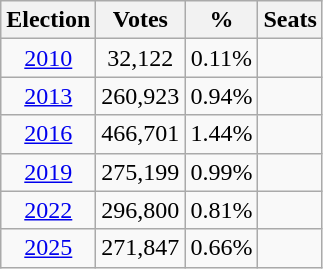<table class=wikitable style="text-align:center">
<tr>
<th>Election</th>
<th>Votes</th>
<th>%</th>
<th>Seats</th>
</tr>
<tr>
<td><a href='#'>2010</a></td>
<td>32,122</td>
<td>0.11%</td>
<td></td>
</tr>
<tr>
<td><a href='#'>2013</a></td>
<td>260,923</td>
<td>0.94%</td>
<td></td>
</tr>
<tr>
<td><a href='#'>2016</a></td>
<td>466,701</td>
<td>1.44%</td>
<td></td>
</tr>
<tr>
<td><a href='#'>2019</a></td>
<td>275,199</td>
<td>0.99%</td>
<td></td>
</tr>
<tr>
<td><a href='#'>2022</a></td>
<td>296,800</td>
<td>0.81%</td>
<td></td>
</tr>
<tr>
<td><a href='#'>2025</a></td>
<td>271,847</td>
<td>0.66%</td>
<td></td>
</tr>
</table>
